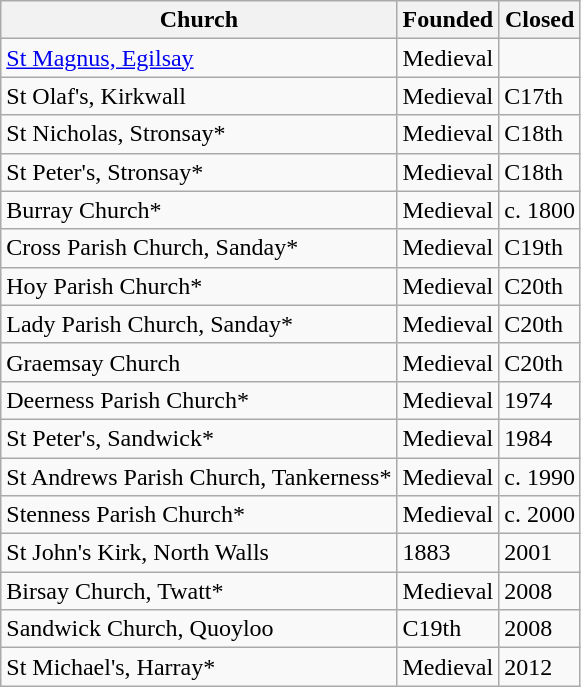<table class="wikitable">
<tr>
<th>Church</th>
<th>Founded</th>
<th>Closed</th>
</tr>
<tr>
<td><a href='#'>St Magnus, Egilsay</a></td>
<td>Medieval</td>
<td></td>
</tr>
<tr>
<td>St Olaf's, Kirkwall</td>
<td>Medieval</td>
<td>C17th</td>
</tr>
<tr>
<td>St Nicholas, Stronsay*</td>
<td>Medieval</td>
<td>C18th</td>
</tr>
<tr>
<td>St Peter's, Stronsay*</td>
<td>Medieval</td>
<td>C18th</td>
</tr>
<tr>
<td>Burray Church*</td>
<td>Medieval</td>
<td>c. 1800</td>
</tr>
<tr>
<td>Cross Parish Church, Sanday*</td>
<td>Medieval</td>
<td>C19th</td>
</tr>
<tr>
<td>Hoy Parish Church*</td>
<td>Medieval</td>
<td>C20th</td>
</tr>
<tr>
<td>Lady Parish Church, Sanday*</td>
<td>Medieval</td>
<td>C20th</td>
</tr>
<tr>
<td>Graemsay Church</td>
<td>Medieval</td>
<td>C20th</td>
</tr>
<tr>
<td>Deerness Parish Church*</td>
<td>Medieval</td>
<td>1974</td>
</tr>
<tr>
<td>St Peter's, Sandwick*</td>
<td>Medieval</td>
<td>1984</td>
</tr>
<tr>
<td>St Andrews Parish Church, Tankerness*</td>
<td>Medieval</td>
<td>c. 1990</td>
</tr>
<tr>
<td>Stenness Parish Church*</td>
<td>Medieval</td>
<td>c. 2000</td>
</tr>
<tr>
<td>St John's Kirk, North Walls</td>
<td>1883</td>
<td>2001</td>
</tr>
<tr>
<td>Birsay Church, Twatt*</td>
<td>Medieval</td>
<td>2008</td>
</tr>
<tr>
<td>Sandwick Church, Quoyloo</td>
<td>C19th</td>
<td>2008</td>
</tr>
<tr>
<td>St Michael's, Harray*</td>
<td>Medieval</td>
<td>2012</td>
</tr>
</table>
